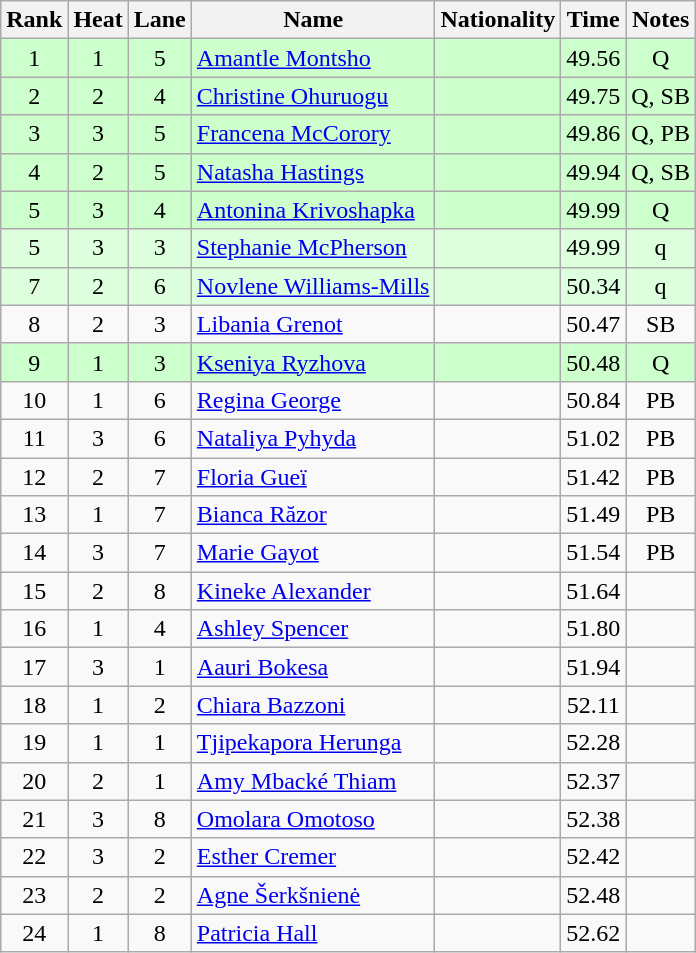<table class="wikitable sortable" style="text-align:center">
<tr>
<th>Rank</th>
<th>Heat</th>
<th>Lane</th>
<th>Name</th>
<th>Nationality</th>
<th>Time</th>
<th>Notes</th>
</tr>
<tr bgcolor=ccffcc>
<td>1</td>
<td>1</td>
<td>5</td>
<td align=left><a href='#'>Amantle Montsho</a></td>
<td align=left></td>
<td>49.56</td>
<td>Q</td>
</tr>
<tr bgcolor=ccffcc>
<td>2</td>
<td>2</td>
<td>4</td>
<td align=left><a href='#'>Christine Ohuruogu</a></td>
<td align=left></td>
<td>49.75</td>
<td>Q, SB</td>
</tr>
<tr bgcolor=ccffcc>
<td>3</td>
<td>3</td>
<td>5</td>
<td align=left><a href='#'>Francena McCorory</a></td>
<td align=left></td>
<td>49.86</td>
<td>Q, PB</td>
</tr>
<tr bgcolor=ccffcc>
<td>4</td>
<td>2</td>
<td>5</td>
<td align=left><a href='#'>Natasha Hastings</a></td>
<td align=left></td>
<td>49.94</td>
<td>Q, SB</td>
</tr>
<tr bgcolor=ccffcc>
<td>5</td>
<td>3</td>
<td>4</td>
<td align=left><a href='#'>Antonina Krivoshapka</a></td>
<td align=left></td>
<td>49.99</td>
<td>Q</td>
</tr>
<tr bgcolor=ddffdd>
<td>5</td>
<td>3</td>
<td>3</td>
<td align=left><a href='#'>Stephanie McPherson</a></td>
<td align=left></td>
<td>49.99</td>
<td>q</td>
</tr>
<tr bgcolor=ddffdd>
<td>7</td>
<td>2</td>
<td>6</td>
<td align=left><a href='#'>Novlene Williams-Mills</a></td>
<td align=left></td>
<td>50.34</td>
<td>q</td>
</tr>
<tr>
<td>8</td>
<td>2</td>
<td>3</td>
<td align=left><a href='#'>Libania Grenot</a></td>
<td align=left></td>
<td>50.47</td>
<td>SB</td>
</tr>
<tr bgcolor=ccffcc>
<td>9</td>
<td>1</td>
<td>3</td>
<td align=left><a href='#'>Kseniya Ryzhova</a></td>
<td align=left></td>
<td>50.48</td>
<td>Q</td>
</tr>
<tr>
<td>10</td>
<td>1</td>
<td>6</td>
<td align=left><a href='#'>Regina George</a></td>
<td align=left></td>
<td>50.84</td>
<td>PB</td>
</tr>
<tr>
<td>11</td>
<td>3</td>
<td>6</td>
<td align=left><a href='#'>Nataliya Pyhyda</a></td>
<td align=left></td>
<td>51.02</td>
<td>PB</td>
</tr>
<tr>
<td>12</td>
<td>2</td>
<td>7</td>
<td align=left><a href='#'>Floria Gueï</a></td>
<td align=left></td>
<td>51.42</td>
<td>PB</td>
</tr>
<tr>
<td>13</td>
<td>1</td>
<td>7</td>
<td align=left><a href='#'>Bianca Răzor</a></td>
<td align=left></td>
<td>51.49</td>
<td>PB</td>
</tr>
<tr>
<td>14</td>
<td>3</td>
<td>7</td>
<td align=left><a href='#'>Marie Gayot</a></td>
<td align=left></td>
<td>51.54</td>
<td>PB</td>
</tr>
<tr>
<td>15</td>
<td>2</td>
<td>8</td>
<td align=left><a href='#'>Kineke Alexander</a></td>
<td align=left></td>
<td>51.64</td>
<td></td>
</tr>
<tr>
<td>16</td>
<td>1</td>
<td>4</td>
<td align=left><a href='#'>Ashley Spencer</a></td>
<td align=left></td>
<td>51.80</td>
<td></td>
</tr>
<tr>
<td>17</td>
<td>3</td>
<td>1</td>
<td align=left><a href='#'>Aauri Bokesa</a></td>
<td align=left></td>
<td>51.94</td>
<td></td>
</tr>
<tr>
<td>18</td>
<td>1</td>
<td>2</td>
<td align=left><a href='#'>Chiara Bazzoni</a></td>
<td align=left></td>
<td>52.11</td>
<td></td>
</tr>
<tr>
<td>19</td>
<td>1</td>
<td>1</td>
<td align=left><a href='#'>Tjipekapora Herunga</a></td>
<td align=left></td>
<td>52.28</td>
<td></td>
</tr>
<tr>
<td>20</td>
<td>2</td>
<td>1</td>
<td align=left><a href='#'>Amy Mbacké Thiam</a></td>
<td align=left></td>
<td>52.37</td>
<td></td>
</tr>
<tr>
<td>21</td>
<td>3</td>
<td>8</td>
<td align=left><a href='#'>Omolara Omotoso</a></td>
<td align=left></td>
<td>52.38</td>
<td></td>
</tr>
<tr>
<td>22</td>
<td>3</td>
<td>2</td>
<td align=left><a href='#'>Esther Cremer</a></td>
<td align=left></td>
<td>52.42</td>
<td></td>
</tr>
<tr>
<td>23</td>
<td>2</td>
<td>2</td>
<td align=left><a href='#'>Agne Šerkšnienė</a></td>
<td align=left></td>
<td>52.48</td>
<td></td>
</tr>
<tr>
<td>24</td>
<td>1</td>
<td>8</td>
<td align=left><a href='#'>Patricia Hall</a></td>
<td align=left></td>
<td>52.62</td>
<td></td>
</tr>
</table>
